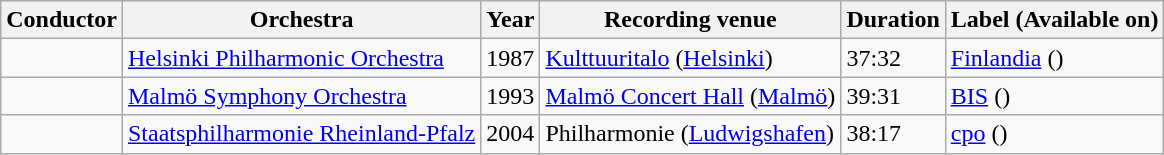<table class="wikitable sortable">
<tr>
<th scope="col">Conductor</th>
<th scope="col">Orchestra</th>
<th scope="col">Year</th>
<th scope="col">Recording venue</th>
<th scope="col">Duration</th>
<th scope="col">Label (Available on)</th>
</tr>
<tr>
<td></td>
<td><a href='#'>Helsinki Philharmonic Orchestra</a></td>
<td>1987</td>
<td><a href='#'>Kulttuuritalo</a> (<a href='#'>Helsinki</a>)</td>
<td>37:32</td>
<td><a href='#'>Finlandia</a> ()</td>
</tr>
<tr>
<td></td>
<td><a href='#'>Malmö Symphony Orchestra</a></td>
<td>1993</td>
<td><a href='#'>Malmö Concert Hall</a> (<a href='#'>Malmö</a>)</td>
<td>39:31</td>
<td><a href='#'>BIS</a> ()</td>
</tr>
<tr>
<td></td>
<td><a href='#'>Staatsphilharmonie Rheinland-Pfalz</a></td>
<td>2004</td>
<td>Philharmonie (<a href='#'>Ludwigshafen</a>)</td>
<td>38:17</td>
<td><a href='#'>cpo</a> ()</td>
</tr>
</table>
